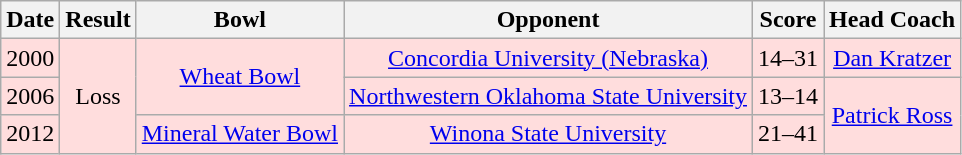<table class="wikitable" style="text-align:center">
<tr>
<th>Date</th>
<th>Result</th>
<th>Bowl</th>
<th>Opponent</th>
<th>Score</th>
<th>Head Coach</th>
</tr>
<tr style="background:#fdd;">
<td>2000</td>
<td rowspan="3">Loss</td>
<td rowspan="2"><a href='#'>Wheat Bowl</a></td>
<td><a href='#'>Concordia University (Nebraska)</a></td>
<td>14–31</td>
<td><a href='#'>Dan Kratzer</a></td>
</tr>
<tr style="background:#fdd;">
<td>2006</td>
<td><a href='#'>Northwestern Oklahoma State University</a></td>
<td>13–14</td>
<td rowspan="2"><a href='#'>Patrick Ross</a></td>
</tr>
<tr style="background:#fdd;">
<td>2012</td>
<td><a href='#'>Mineral Water Bowl</a></td>
<td><a href='#'>Winona State University</a></td>
<td>21–41</td>
</tr>
</table>
